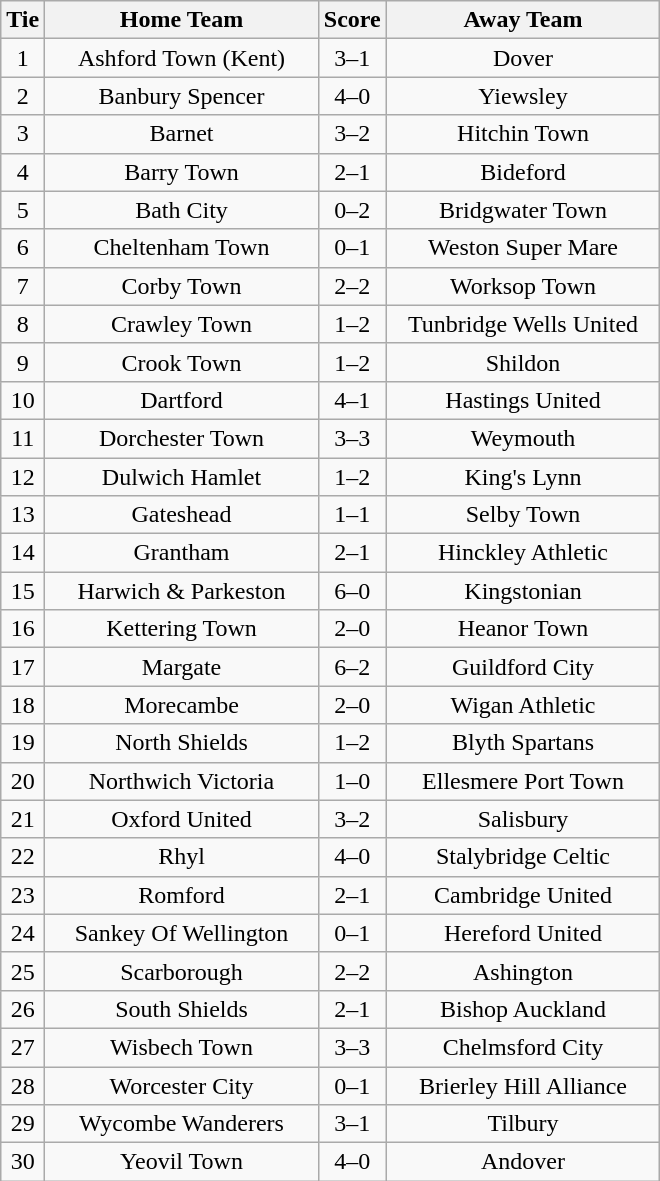<table class="wikitable" style="text-align:center;">
<tr>
<th width=20>Tie</th>
<th width=175>Home Team</th>
<th width=20>Score</th>
<th width=175>Away Team</th>
</tr>
<tr>
<td>1</td>
<td>Ashford Town (Kent)</td>
<td>3–1</td>
<td>Dover</td>
</tr>
<tr>
<td>2</td>
<td>Banbury Spencer</td>
<td>4–0</td>
<td>Yiewsley</td>
</tr>
<tr>
<td>3</td>
<td>Barnet</td>
<td>3–2</td>
<td>Hitchin Town</td>
</tr>
<tr>
<td>4</td>
<td>Barry Town</td>
<td>2–1</td>
<td>Bideford</td>
</tr>
<tr>
<td>5</td>
<td>Bath City</td>
<td>0–2</td>
<td>Bridgwater Town</td>
</tr>
<tr>
<td>6</td>
<td>Cheltenham Town</td>
<td>0–1</td>
<td>Weston Super Mare</td>
</tr>
<tr>
<td>7</td>
<td>Corby Town</td>
<td>2–2</td>
<td>Worksop Town</td>
</tr>
<tr>
<td>8</td>
<td>Crawley Town</td>
<td>1–2</td>
<td>Tunbridge Wells United</td>
</tr>
<tr>
<td>9</td>
<td>Crook Town</td>
<td>1–2</td>
<td>Shildon</td>
</tr>
<tr>
<td>10</td>
<td>Dartford</td>
<td>4–1</td>
<td>Hastings United</td>
</tr>
<tr>
<td>11</td>
<td>Dorchester Town</td>
<td>3–3</td>
<td>Weymouth</td>
</tr>
<tr>
<td>12</td>
<td>Dulwich Hamlet</td>
<td>1–2</td>
<td>King's Lynn</td>
</tr>
<tr>
<td>13</td>
<td>Gateshead</td>
<td>1–1</td>
<td>Selby Town</td>
</tr>
<tr>
<td>14</td>
<td>Grantham</td>
<td>2–1</td>
<td>Hinckley Athletic</td>
</tr>
<tr>
<td>15</td>
<td>Harwich & Parkeston</td>
<td>6–0</td>
<td>Kingstonian</td>
</tr>
<tr>
<td>16</td>
<td>Kettering Town</td>
<td>2–0</td>
<td>Heanor Town</td>
</tr>
<tr>
<td>17</td>
<td>Margate</td>
<td>6–2</td>
<td>Guildford City</td>
</tr>
<tr>
<td>18</td>
<td>Morecambe</td>
<td>2–0</td>
<td>Wigan Athletic</td>
</tr>
<tr>
<td>19</td>
<td>North Shields</td>
<td>1–2</td>
<td>Blyth Spartans</td>
</tr>
<tr>
<td>20</td>
<td>Northwich Victoria</td>
<td>1–0</td>
<td>Ellesmere Port Town</td>
</tr>
<tr>
<td>21</td>
<td>Oxford United</td>
<td>3–2</td>
<td>Salisbury</td>
</tr>
<tr>
<td>22</td>
<td>Rhyl</td>
<td>4–0</td>
<td>Stalybridge Celtic</td>
</tr>
<tr>
<td>23</td>
<td>Romford</td>
<td>2–1</td>
<td>Cambridge United</td>
</tr>
<tr>
<td>24</td>
<td>Sankey Of Wellington</td>
<td>0–1</td>
<td>Hereford United</td>
</tr>
<tr>
<td>25</td>
<td>Scarborough</td>
<td>2–2</td>
<td>Ashington</td>
</tr>
<tr>
<td>26</td>
<td>South Shields</td>
<td>2–1</td>
<td>Bishop Auckland</td>
</tr>
<tr>
<td>27</td>
<td>Wisbech Town</td>
<td>3–3</td>
<td>Chelmsford City</td>
</tr>
<tr>
<td>28</td>
<td>Worcester City</td>
<td>0–1</td>
<td>Brierley Hill Alliance</td>
</tr>
<tr>
<td>29</td>
<td>Wycombe Wanderers</td>
<td>3–1</td>
<td>Tilbury</td>
</tr>
<tr>
<td>30</td>
<td>Yeovil Town</td>
<td>4–0</td>
<td>Andover</td>
</tr>
</table>
